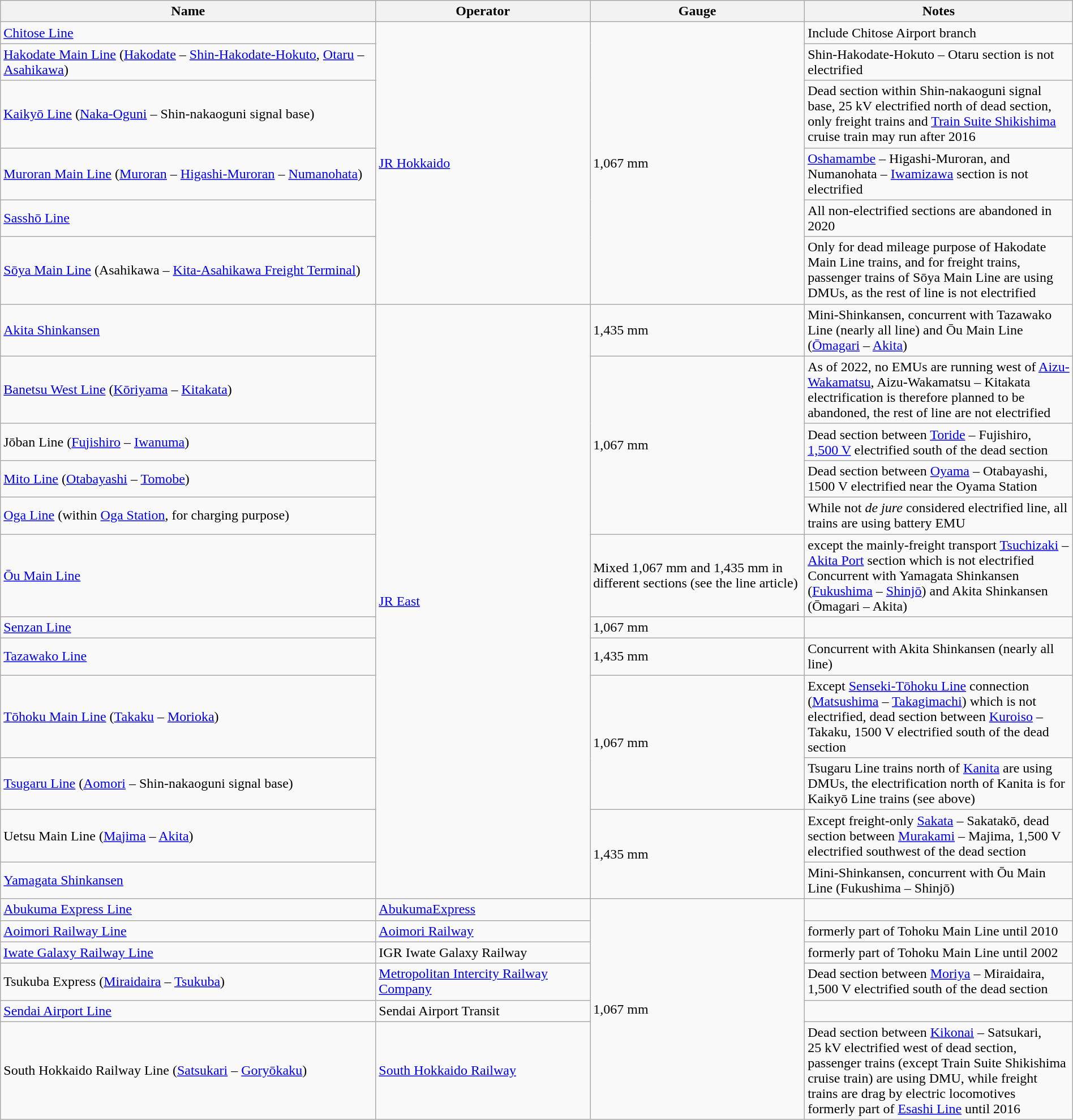<table class="wikitable" ; style=width:100%>
<tr>
<th style="width:35%">Name</th>
<th style="width:20%">Operator</th>
<th style="width:20%">Gauge</th>
<th style="width:35%">Notes</th>
</tr>
<tr>
<td><a href='#'>Chitose Line</a></td>
<td rowspan="6"><a href='#'>JR Hokkaido</a></td>
<td rowspan="6">1,067 mm</td>
<td>Include Chitose Airport branch</td>
</tr>
<tr>
<td><a href='#'>Hakodate Main Line</a> (<a href='#'>Hakodate</a> – <a href='#'>Shin-Hakodate-Hokuto</a>, <a href='#'>Otaru</a> – <a href='#'>Asahikawa</a>)</td>
<td>Shin-Hakodate-Hokuto – Otaru section is not electrified</td>
</tr>
<tr>
<td><a href='#'>Kaikyō Line</a> (<a href='#'>Naka-Oguni</a> – Shin-nakaoguni signal base)</td>
<td>Dead section within Shin-nakaoguni signal base, 25 kV electrified north of dead section, only freight trains and <a href='#'>Train Suite Shikishima</a> cruise train may run after 2016</td>
</tr>
<tr>
<td><a href='#'>Muroran Main Line</a> (<a href='#'>Muroran</a> – <a href='#'>Higashi-Muroran</a> – <a href='#'>Numanohata</a>)</td>
<td><a href='#'>Oshamambe</a> – Higashi-Muroran, and Numanohata – <a href='#'>Iwamizawa</a> section is not electrified</td>
</tr>
<tr>
<td><a href='#'>Sasshō Line</a></td>
<td>All non-electrified sections are abandoned in 2020</td>
</tr>
<tr>
<td><a href='#'>Sōya Main Line</a> (Asahikawa – <a href='#'>Kita-Asahikawa Freight Terminal</a>)</td>
<td>Only for dead mileage purpose of Hakodate Main Line trains, and for freight trains, passenger trains of Sōya Main Line are using DMUs, as the rest of line is not electrified</td>
</tr>
<tr>
<td><a href='#'>Akita Shinkansen</a></td>
<td rowspan="12"><a href='#'>JR East</a></td>
<td>1,435 mm</td>
<td>Mini-Shinkansen, concurrent with Tazawako Line (nearly all line) and Ōu Main Line (<a href='#'>Ōmagari</a> – <a href='#'>Akita</a>)</td>
</tr>
<tr>
<td><a href='#'>Banetsu West Line</a> (<a href='#'>Kōriyama</a> – <a href='#'>Kitakata</a>)</td>
<td rowspan="4">1,067 mm</td>
<td>As of 2022, no EMUs are running west of <a href='#'>Aizu-Wakamatsu</a>, Aizu-Wakamatsu – Kitakata electrification is therefore planned to be abandoned, the rest of line are not electrified</td>
</tr>
<tr>
<td>Jōban Line (<a href='#'>Fujishiro</a> – <a href='#'>Iwanuma</a>)</td>
<td>Dead section between <a href='#'>Toride</a> – Fujishiro, <a href='#'>1,500 V</a> electrified south of the dead section</td>
</tr>
<tr>
<td><a href='#'>Mito Line</a> (<a href='#'>Otabayashi</a> – <a href='#'>Tomobe</a>)</td>
<td>Dead section between <a href='#'>Oyama</a> – Otabayashi, 1500 V electrified near the Oyama Station</td>
</tr>
<tr>
<td><a href='#'>Oga Line</a> (within <a href='#'>Oga Station</a>, for charging purpose)</td>
<td>While not <em>de jure</em> considered electrified line, all trains are using battery EMU</td>
</tr>
<tr>
<td><a href='#'>Ōu Main Line</a></td>
<td>Mixed 1,067 mm and 1,435 mm in different sections (see the line article)</td>
<td>except the mainly-freight transport <a href='#'>Tsuchizaki</a> – <a href='#'>Akita Port</a> section which is not electrified<br>Concurrent with Yamagata Shinkansen (<a href='#'>Fukushima</a> – <a href='#'>Shinjō</a>) and Akita Shinkansen (Ōmagari – Akita)</td>
</tr>
<tr>
<td><a href='#'>Senzan Line</a></td>
<td>1,067 mm</td>
<td></td>
</tr>
<tr>
<td><a href='#'>Tazawako Line</a></td>
<td>1,435 mm</td>
<td>Concurrent with Akita Shinkansen (nearly all line)</td>
</tr>
<tr>
<td><a href='#'>Tōhoku Main Line</a> (<a href='#'>Takaku</a> – <a href='#'>Morioka</a>)</td>
<td rowspan="2">1,067 mm</td>
<td>Except <a href='#'>Senseki-Tōhoku Line</a> connection (<a href='#'>Matsushima</a> – <a href='#'>Takagimachi</a>) which is not electrified, dead section between <a href='#'>Kuroiso</a> – Takaku, 1500 V electrified south of the dead section</td>
</tr>
<tr>
<td><a href='#'>Tsugaru Line</a> (<a href='#'>Aomori</a> – Shin-nakaoguni signal base)</td>
<td>Tsugaru Line trains north of <a href='#'>Kanita</a> are using DMUs, the electrification north of Kanita is for Kaikyō Line trains (see above)</td>
</tr>
<tr>
<td>Uetsu Main Line (<a href='#'>Majima</a> – <a href='#'>Akita</a>)</td>
<td rowspan="2">1,435 mm</td>
<td>Except freight-only <a href='#'>Sakata</a> – Sakatakō, dead section between <a href='#'>Murakami</a> – Majima, 1,500 V electrified southwest of the dead section</td>
</tr>
<tr>
<td><a href='#'>Yamagata Shinkansen</a></td>
<td>Mini-Shinkansen, concurrent with Ōu Main Line (Fukushima – Shinjō)</td>
</tr>
<tr>
<td><a href='#'>Abukuma Express Line</a></td>
<td 20><a href='#'>AbukumaExpress</a></td>
<td rowspan="6">1,067 mm</td>
<td></td>
</tr>
<tr>
<td><a href='#'>Aoimori Railway Line</a></td>
<td><a href='#'>Aoimori Railway</a></td>
<td>formerly part of Tohoku Main Line until 2010</td>
</tr>
<tr>
<td><a href='#'>Iwate Galaxy Railway Line</a></td>
<td>IGR Iwate Galaxy Railway</td>
<td>formerly part of Tohoku Main Line until 2002</td>
</tr>
<tr>
<td>Tsukuba Express (<a href='#'>Miraidaira</a> – <a href='#'>Tsukuba</a>)</td>
<td><a href='#'>Metropolitan Intercity Railway Company</a></td>
<td>Dead section between <a href='#'>Moriya</a> – Miraidaira, 1,500 V electrified south of the dead section</td>
</tr>
<tr>
<td><a href='#'>Sendai Airport Line</a></td>
<td>Sendai Airport Transit</td>
<td></td>
</tr>
<tr>
<td>South Hokkaido Railway Line (<a href='#'>Satsukari</a> – <a href='#'>Goryōkaku</a>)</td>
<td><a href='#'>South Hokkaido Railway</a></td>
<td>Dead section between <a href='#'>Kikonai</a> – Satsukari, 25 kV electrified west of dead section, passenger trains (except Train Suite Shikishima cruise train) are using DMU, while freight trains are drag by electric locomotives<br>formerly part of <a href='#'>Esashi Line</a> until 2016</td>
</tr>
</table>
